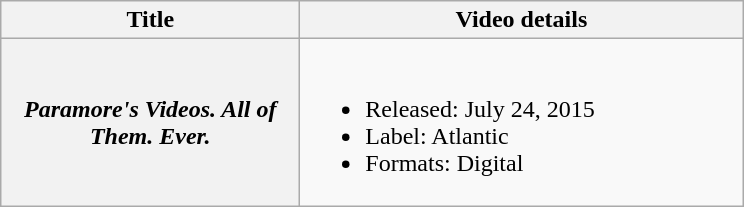<table class="wikitable plainrowheaders" style="text-align:center;">
<tr>
<th scope="col" style="width:12em;">Title</th>
<th scope="col" style="width:18em;">Video details</th>
</tr>
<tr>
<th scope="row"><em>Paramore's Videos. All of Them. Ever.</em></th>
<td style="text-align:left;"><br><ul><li>Released: July 24, 2015</li><li>Label: Atlantic</li><li>Formats: Digital</li></ul></td>
</tr>
</table>
